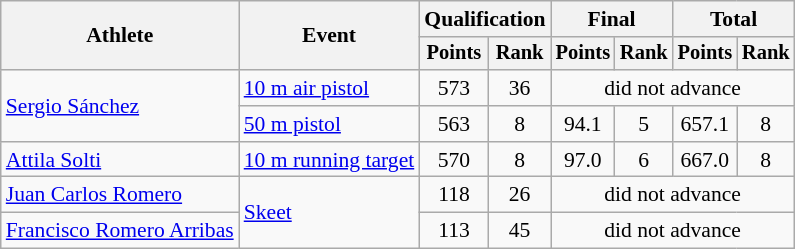<table class=wikitable style=font-size:90%;text-align:center>
<tr>
<th rowspan=2>Athlete</th>
<th rowspan=2>Event</th>
<th colspan=2>Qualification</th>
<th colspan=2>Final</th>
<th colspan=2>Total</th>
</tr>
<tr style=font-size:95%>
<th>Points</th>
<th>Rank</th>
<th>Points</th>
<th>Rank</th>
<th>Points</th>
<th>Rank</th>
</tr>
<tr>
<td align=left rowspan=2><a href='#'>Sergio Sánchez</a></td>
<td align=left><a href='#'>10 m air pistol</a></td>
<td>573</td>
<td>36</td>
<td colspan=4>did not advance</td>
</tr>
<tr>
<td align=left><a href='#'>50 m pistol</a></td>
<td>563</td>
<td>8</td>
<td>94.1</td>
<td>5</td>
<td>657.1</td>
<td>8</td>
</tr>
<tr>
<td align=left><a href='#'>Attila Solti</a></td>
<td align=left><a href='#'>10 m running target</a></td>
<td>570</td>
<td>8</td>
<td>97.0</td>
<td>6</td>
<td>667.0</td>
<td>8</td>
</tr>
<tr>
<td align=left><a href='#'>Juan Carlos Romero</a></td>
<td align=left rowspan=2><a href='#'>Skeet</a></td>
<td>118</td>
<td>26</td>
<td colspan=4>did not advance</td>
</tr>
<tr>
<td align=left><a href='#'>Francisco Romero Arribas</a></td>
<td>113</td>
<td>45</td>
<td colspan=4>did not advance</td>
</tr>
</table>
